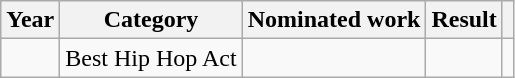<table class="wikitable">
<tr>
<th>Year</th>
<th>Category</th>
<th>Nominated work</th>
<th>Result</th>
<th scope="col" class="unsortable"></th>
</tr>
<tr>
<td></td>
<td>Best Hip Hop Act</td>
<td></td>
<td></td>
<td style="text-align: center;"></td>
</tr>
</table>
